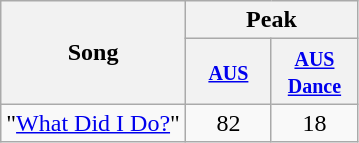<table class="wikitable">
<tr>
<th rowspan="2">Song</th>
<th colspan="3">Peak</th>
</tr>
<tr>
<th style="width:50px;"><small><a href='#'>AUS</a><br></small></th>
<th style="width:50px;"><small><a href='#'>AUS Dance</a></small></th>
</tr>
<tr>
<td>"<a href='#'>What Did I Do?</a>"</td>
<td style="text-align:center;">82</td>
<td style="text-align:center;">18</td>
</tr>
</table>
